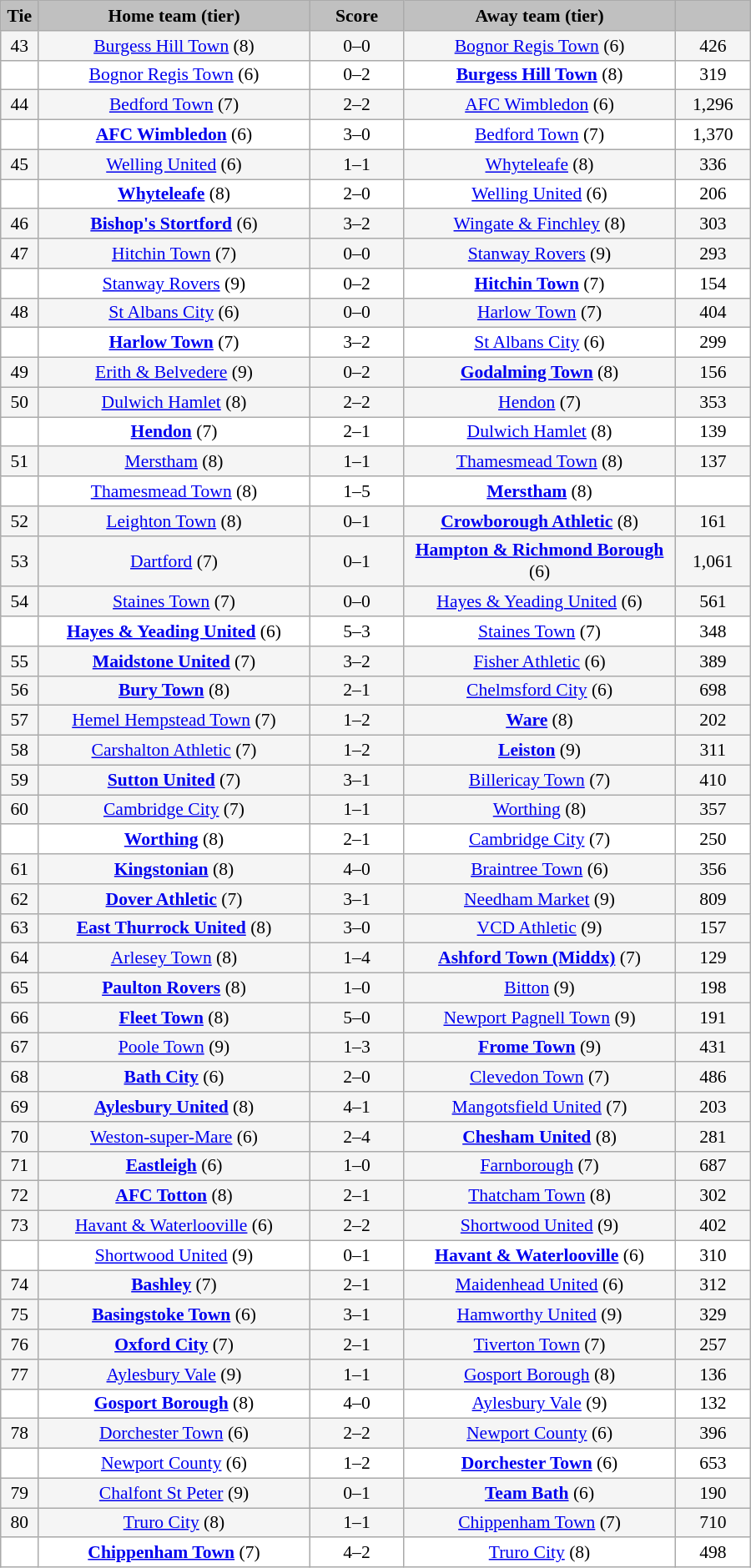<table class="wikitable" style="width: 600px; background:WhiteSmoke; text-align:center; font-size:90%">
<tr>
<td scope="col" style="width:  5.00%; background:silver;"><strong>Tie</strong></td>
<td scope="col" style="width: 36.25%; background:silver;"><strong>Home team (tier)</strong></td>
<td scope="col" style="width: 12.50%; background:silver;"><strong>Score</strong></td>
<td scope="col" style="width: 36.25%; background:silver;"><strong>Away team (tier)</strong></td>
<td scope="col" style="width: 10.00%; background:silver;"><strong></strong></td>
</tr>
<tr>
<td>43</td>
<td><a href='#'>Burgess Hill Town</a> (8)</td>
<td>0–0</td>
<td><a href='#'>Bognor Regis Town</a> (6)</td>
<td>426</td>
</tr>
<tr style="background:white;">
<td><em></em></td>
<td><a href='#'>Bognor Regis Town</a> (6)</td>
<td>0–2</td>
<td><strong><a href='#'>Burgess Hill Town</a></strong> (8)</td>
<td>319</td>
</tr>
<tr>
<td>44</td>
<td><a href='#'>Bedford Town</a> (7)</td>
<td>2–2</td>
<td><a href='#'>AFC Wimbledon</a> (6)</td>
<td>1,296</td>
</tr>
<tr style="background:white;">
<td><em></em></td>
<td><strong><a href='#'>AFC Wimbledon</a></strong> (6)</td>
<td>3–0</td>
<td><a href='#'>Bedford Town</a> (7)</td>
<td>1,370</td>
</tr>
<tr>
<td>45</td>
<td><a href='#'>Welling United</a> (6)</td>
<td>1–1</td>
<td><a href='#'>Whyteleafe</a> (8)</td>
<td>336</td>
</tr>
<tr style="background:white;">
<td><em></em></td>
<td><strong><a href='#'>Whyteleafe</a></strong> (8)</td>
<td>2–0</td>
<td><a href='#'>Welling United</a> (6)</td>
<td>206</td>
</tr>
<tr>
<td>46</td>
<td><strong><a href='#'>Bishop's Stortford</a></strong> (6)</td>
<td>3–2</td>
<td><a href='#'>Wingate & Finchley</a> (8)</td>
<td>303</td>
</tr>
<tr>
<td>47</td>
<td><a href='#'>Hitchin Town</a> (7)</td>
<td>0–0</td>
<td><a href='#'>Stanway Rovers</a> (9)</td>
<td>293</td>
</tr>
<tr style="background:white;">
<td><em></em></td>
<td><a href='#'>Stanway Rovers</a> (9)</td>
<td>0–2</td>
<td><strong><a href='#'>Hitchin Town</a></strong> (7)</td>
<td>154</td>
</tr>
<tr>
<td>48</td>
<td><a href='#'>St Albans City</a> (6)</td>
<td>0–0</td>
<td><a href='#'>Harlow Town</a> (7)</td>
<td>404</td>
</tr>
<tr style="background:white;">
<td><em></em></td>
<td><strong><a href='#'>Harlow Town</a></strong> (7)</td>
<td>3–2</td>
<td><a href='#'>St Albans City</a> (6)</td>
<td>299</td>
</tr>
<tr>
<td>49</td>
<td><a href='#'>Erith & Belvedere</a> (9)</td>
<td>0–2</td>
<td><strong><a href='#'>Godalming Town</a></strong> (8)</td>
<td>156</td>
</tr>
<tr>
<td>50</td>
<td><a href='#'>Dulwich Hamlet</a> (8)</td>
<td>2–2</td>
<td><a href='#'>Hendon</a> (7)</td>
<td>353</td>
</tr>
<tr style="background:white;">
<td><em></em></td>
<td><strong><a href='#'>Hendon</a></strong> (7)</td>
<td>2–1</td>
<td><a href='#'>Dulwich Hamlet</a> (8)</td>
<td>139</td>
</tr>
<tr>
<td>51</td>
<td><a href='#'>Merstham</a> (8)</td>
<td>1–1</td>
<td><a href='#'>Thamesmead Town</a> (8)</td>
<td>137</td>
</tr>
<tr style="background:white;">
<td><em></em></td>
<td><a href='#'>Thamesmead Town</a> (8)</td>
<td>1–5</td>
<td><strong><a href='#'>Merstham</a></strong> (8)</td>
<td></td>
</tr>
<tr>
<td>52</td>
<td><a href='#'>Leighton Town</a> (8)</td>
<td>0–1</td>
<td><strong><a href='#'>Crowborough Athletic</a></strong> (8)</td>
<td>161</td>
</tr>
<tr>
<td>53</td>
<td><a href='#'>Dartford</a> (7)</td>
<td>0–1</td>
<td><strong><a href='#'>Hampton & Richmond Borough</a></strong> (6)</td>
<td>1,061</td>
</tr>
<tr>
<td>54</td>
<td><a href='#'>Staines Town</a> (7)</td>
<td>0–0</td>
<td><a href='#'>Hayes & Yeading United</a> (6)</td>
<td>561</td>
</tr>
<tr style="background:white;">
<td><em></em></td>
<td><strong><a href='#'>Hayes & Yeading United</a></strong> (6)</td>
<td>5–3 </td>
<td><a href='#'>Staines Town</a> (7)</td>
<td>348</td>
</tr>
<tr>
<td>55</td>
<td><strong><a href='#'>Maidstone United</a></strong> (7)</td>
<td>3–2</td>
<td><a href='#'>Fisher Athletic</a> (6)</td>
<td>389</td>
</tr>
<tr>
<td>56</td>
<td><strong><a href='#'>Bury Town</a></strong> (8)</td>
<td>2–1</td>
<td><a href='#'>Chelmsford City</a> (6)</td>
<td>698</td>
</tr>
<tr>
<td>57</td>
<td><a href='#'>Hemel Hempstead Town</a> (7)</td>
<td>1–2</td>
<td><strong><a href='#'>Ware</a></strong> (8)</td>
<td>202</td>
</tr>
<tr>
<td>58</td>
<td><a href='#'>Carshalton Athletic</a> (7)</td>
<td>1–2</td>
<td><strong><a href='#'>Leiston</a></strong> (9)</td>
<td>311</td>
</tr>
<tr>
<td>59</td>
<td><strong><a href='#'>Sutton United</a></strong> (7)</td>
<td>3–1</td>
<td><a href='#'>Billericay Town</a> (7)</td>
<td>410</td>
</tr>
<tr>
<td>60</td>
<td><a href='#'>Cambridge City</a> (7)</td>
<td>1–1</td>
<td><a href='#'>Worthing</a> (8)</td>
<td>357</td>
</tr>
<tr style="background:white;">
<td><em></em></td>
<td><strong><a href='#'>Worthing</a></strong> (8)</td>
<td>2–1</td>
<td><a href='#'>Cambridge City</a> (7)</td>
<td>250</td>
</tr>
<tr>
<td>61</td>
<td><strong><a href='#'>Kingstonian</a></strong> (8)</td>
<td>4–0</td>
<td><a href='#'>Braintree Town</a> (6)</td>
<td>356</td>
</tr>
<tr>
<td>62</td>
<td><strong><a href='#'>Dover Athletic</a></strong> (7)</td>
<td>3–1</td>
<td><a href='#'>Needham Market</a> (9)</td>
<td>809</td>
</tr>
<tr>
<td>63</td>
<td><strong><a href='#'>East Thurrock United</a></strong> (8)</td>
<td>3–0</td>
<td><a href='#'>VCD Athletic</a> (9)</td>
<td>157</td>
</tr>
<tr>
<td>64</td>
<td><a href='#'>Arlesey Town</a> (8)</td>
<td>1–4</td>
<td><strong><a href='#'>Ashford Town (Middx)</a></strong> (7)</td>
<td>129</td>
</tr>
<tr>
<td>65</td>
<td><strong><a href='#'>Paulton Rovers</a></strong> (8)</td>
<td>1–0</td>
<td><a href='#'>Bitton</a> (9)</td>
<td>198</td>
</tr>
<tr>
<td>66</td>
<td><strong><a href='#'>Fleet Town</a></strong> (8)</td>
<td>5–0</td>
<td><a href='#'>Newport Pagnell Town</a> (9)</td>
<td>191</td>
</tr>
<tr>
<td>67</td>
<td><a href='#'>Poole Town</a> (9)</td>
<td>1–3</td>
<td><strong><a href='#'>Frome Town</a></strong> (9)</td>
<td>431</td>
</tr>
<tr>
<td>68</td>
<td><strong><a href='#'>Bath City</a></strong> (6)</td>
<td>2–0</td>
<td><a href='#'>Clevedon Town</a> (7)</td>
<td>486</td>
</tr>
<tr>
<td>69</td>
<td><strong><a href='#'>Aylesbury United</a></strong> (8)</td>
<td>4–1</td>
<td><a href='#'>Mangotsfield United</a> (7)</td>
<td>203</td>
</tr>
<tr>
<td>70</td>
<td><a href='#'>Weston-super-Mare</a> (6)</td>
<td>2–4</td>
<td><strong><a href='#'>Chesham United</a></strong> (8)</td>
<td>281</td>
</tr>
<tr>
<td>71</td>
<td><strong><a href='#'>Eastleigh</a></strong> (6)</td>
<td>1–0</td>
<td><a href='#'>Farnborough</a> (7)</td>
<td>687</td>
</tr>
<tr>
<td>72</td>
<td><strong><a href='#'>AFC Totton</a></strong> (8)</td>
<td>2–1</td>
<td><a href='#'>Thatcham Town</a> (8)</td>
<td>302</td>
</tr>
<tr>
<td>73</td>
<td><a href='#'>Havant & Waterlooville</a> (6)</td>
<td>2–2</td>
<td><a href='#'>Shortwood United</a> (9)</td>
<td>402</td>
</tr>
<tr style="background:white;">
<td><em></em></td>
<td><a href='#'>Shortwood United</a> (9)</td>
<td>0–1</td>
<td><strong><a href='#'>Havant & Waterlooville</a></strong> (6)</td>
<td>310</td>
</tr>
<tr>
<td>74</td>
<td><strong><a href='#'>Bashley</a></strong> (7)</td>
<td>2–1</td>
<td><a href='#'>Maidenhead United</a> (6)</td>
<td>312</td>
</tr>
<tr>
<td>75</td>
<td><strong><a href='#'>Basingstoke Town</a></strong> (6)</td>
<td>3–1</td>
<td><a href='#'>Hamworthy United</a> (9)</td>
<td>329</td>
</tr>
<tr>
<td>76</td>
<td><strong><a href='#'>Oxford City</a></strong> (7)</td>
<td>2–1</td>
<td><a href='#'>Tiverton Town</a> (7)</td>
<td>257</td>
</tr>
<tr>
<td>77</td>
<td><a href='#'>Aylesbury Vale</a> (9)</td>
<td>1–1</td>
<td><a href='#'>Gosport Borough</a> (8)</td>
<td>136</td>
</tr>
<tr style="background:white;">
<td><em></em></td>
<td><strong><a href='#'>Gosport Borough</a></strong> (8)</td>
<td>4–0</td>
<td><a href='#'>Aylesbury Vale</a> (9)</td>
<td>132</td>
</tr>
<tr>
<td>78</td>
<td><a href='#'>Dorchester Town</a> (6)</td>
<td>2–2</td>
<td><a href='#'>Newport County</a> (6)</td>
<td>396</td>
</tr>
<tr style="background:white;">
<td><em></em></td>
<td><a href='#'>Newport County</a> (6)</td>
<td>1–2</td>
<td><strong><a href='#'>Dorchester Town</a></strong> (6)</td>
<td>653</td>
</tr>
<tr>
<td>79</td>
<td><a href='#'>Chalfont St Peter</a> (9)</td>
<td>0–1</td>
<td><strong><a href='#'>Team Bath</a></strong> (6)</td>
<td>190</td>
</tr>
<tr>
<td>80</td>
<td><a href='#'>Truro City</a> (8)</td>
<td>1–1</td>
<td><a href='#'>Chippenham Town</a> (7)</td>
<td>710</td>
</tr>
<tr style="background:white;">
<td><em></em></td>
<td><strong><a href='#'>Chippenham Town</a></strong> (7)</td>
<td>4–2</td>
<td><a href='#'>Truro City</a> (8)</td>
<td>498</td>
</tr>
</table>
